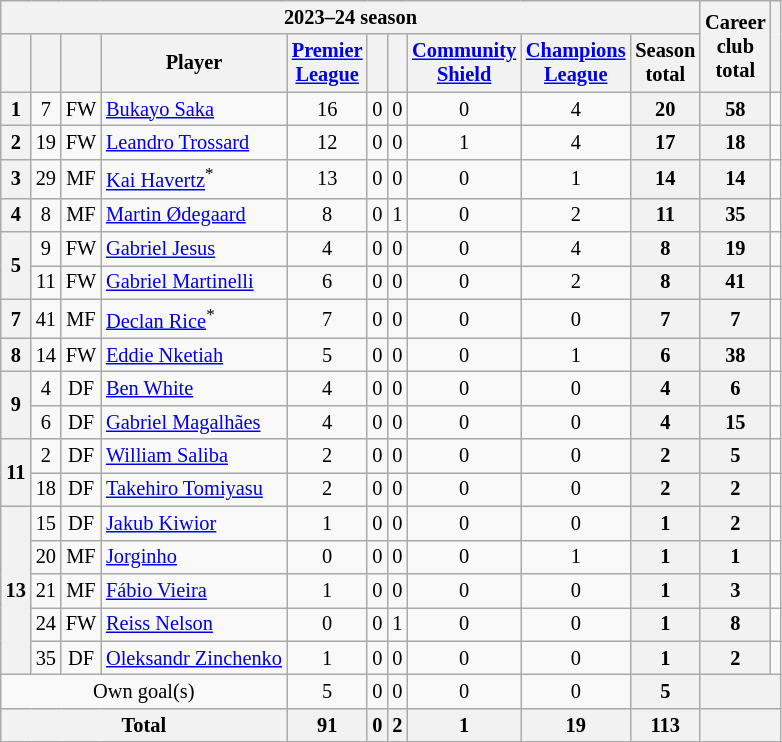<table class="wikitable sortable" style="text-align:center; font-size:85%;">
<tr>
<th colspan="10">2023–24 season</th>
<th rowspan="2">Career<br>club<br>total</th>
<th rowspan="2" class="unsortable"></th>
</tr>
<tr>
<th></th>
<th></th>
<th></th>
<th>Player</th>
<th><a href='#'>Premier<br>League</a></th>
<th></th>
<th></th>
<th><a href='#'>Community<br>Shield</a></th>
<th><a href='#'>Champions<br>League</a></th>
<th>Season<br>total</th>
</tr>
<tr>
<th>1</th>
<td>7</td>
<td>FW</td>
<td style="text-align:left;" data-sort-value="Saka"> <a href='#'>Bukayo Saka</a></td>
<td>16</td>
<td>0</td>
<td>0</td>
<td>0</td>
<td>4</td>
<th>20</th>
<th>58</th>
<td></td>
</tr>
<tr>
<th>2</th>
<td>19</td>
<td>FW</td>
<td style="text-align:left;" data-sort-value="Tros"> <a href='#'>Leandro Trossard</a></td>
<td>12</td>
<td>0</td>
<td>0</td>
<td>1</td>
<td>4</td>
<th>17</th>
<th>18</th>
<td></td>
</tr>
<tr>
<th>3</th>
<td>29</td>
<td>MF</td>
<td style="text-align:left;" data-sort-value="Have"> <a href='#'>Kai Havertz</a><sup>*</sup></td>
<td>13</td>
<td>0</td>
<td>0</td>
<td>0</td>
<td>1</td>
<th>14</th>
<th>14</th>
<td></td>
</tr>
<tr>
<th>4</th>
<td>8</td>
<td>MF</td>
<td style="text-align:left;" data-sort-value="Odeg"> <a href='#'>Martin Ødegaard</a></td>
<td>8</td>
<td>0</td>
<td>1</td>
<td>0</td>
<td>2</td>
<th>11</th>
<th>35</th>
<td></td>
</tr>
<tr>
<th rowspan="2">5</th>
<td>9</td>
<td>FW</td>
<td style="text-align:left;" data-sort-value="Jesu"> <a href='#'>Gabriel Jesus</a></td>
<td>4</td>
<td>0</td>
<td>0</td>
<td>0</td>
<td>4</td>
<th>8</th>
<th>19</th>
<td></td>
</tr>
<tr>
<td>11</td>
<td>FW</td>
<td style="text-align:left;" data-sort-value="Mart"> <a href='#'>Gabriel Martinelli</a></td>
<td>6</td>
<td>0</td>
<td>0</td>
<td>0</td>
<td>2</td>
<th>8</th>
<th>41</th>
<td></td>
</tr>
<tr>
<th>7</th>
<td>41</td>
<td>MF</td>
<td style="text-align:left;" data-sort-value="Rice"> <a href='#'>Declan Rice</a><sup>*</sup></td>
<td>7</td>
<td>0</td>
<td>0</td>
<td>0</td>
<td>0</td>
<th>7</th>
<th>7</th>
<td></td>
</tr>
<tr>
<th>8</th>
<td>14</td>
<td>FW</td>
<td style="text-align:left;" data-sort-value="Nket"> <a href='#'>Eddie Nketiah</a></td>
<td>5</td>
<td>0</td>
<td>0</td>
<td>0</td>
<td>1</td>
<th>6</th>
<th>38</th>
<td></td>
</tr>
<tr>
<th rowspan="2">9</th>
<td>4</td>
<td>DF</td>
<td style="text-align:left;" data-sort-value="Whit"> <a href='#'>Ben White</a></td>
<td>4</td>
<td>0</td>
<td>0</td>
<td>0</td>
<td>0</td>
<th>4</th>
<th>6</th>
<td></td>
</tr>
<tr>
<td>6</td>
<td>DF</td>
<td style="text-align:left;" data-sort-value="Maga"> <a href='#'>Gabriel Magalhães</a></td>
<td>4</td>
<td>0</td>
<td>0</td>
<td>0</td>
<td>0</td>
<th>4</th>
<th>15</th>
<td></td>
</tr>
<tr>
<th rowspan="2">11</th>
<td>2</td>
<td>DF</td>
<td style="text-align:left;" data-sort-value="Sali"> <a href='#'>William Saliba</a></td>
<td>2</td>
<td>0</td>
<td>0</td>
<td>0</td>
<td>0</td>
<th>2</th>
<th>5</th>
<td></td>
</tr>
<tr>
<td>18</td>
<td>DF</td>
<td style="text-align:left;" data-sort-value="Tomi"> <a href='#'>Takehiro Tomiyasu</a></td>
<td>2</td>
<td>0</td>
<td>0</td>
<td>0</td>
<td>0</td>
<th>2</th>
<th>2</th>
<td></td>
</tr>
<tr>
<th rowspan="5">13</th>
<td>15</td>
<td>DF</td>
<td style="text-align:left;" data-sort-value="Kiwi"> <a href='#'>Jakub Kiwior</a></td>
<td>1</td>
<td>0</td>
<td>0</td>
<td>0</td>
<td>0</td>
<th>1</th>
<th>2</th>
<td></td>
</tr>
<tr>
<td>20</td>
<td>MF</td>
<td style="text-align:left;" data-sort-value="Jorg"> <a href='#'>Jorginho</a></td>
<td>0</td>
<td>0</td>
<td>0</td>
<td>0</td>
<td>1</td>
<th>1</th>
<th>1</th>
<td></td>
</tr>
<tr>
<td>21</td>
<td>MF</td>
<td style="text-align:left;" data-sort-value="Viei"> <a href='#'>Fábio Vieira</a></td>
<td>1</td>
<td>0</td>
<td>0</td>
<td>0</td>
<td>0</td>
<th>1</th>
<th>3</th>
<td></td>
</tr>
<tr>
<td>24</td>
<td>FW</td>
<td style="text-align:left;" data-sort-value="Nels"> <a href='#'>Reiss Nelson</a></td>
<td>0</td>
<td>0</td>
<td>1</td>
<td>0</td>
<td>0</td>
<th>1</th>
<th>8</th>
<td></td>
</tr>
<tr>
<td>35</td>
<td>DF</td>
<td style="text-align:left;" data-sort-value="Zinc"> <a href='#'>Oleksandr Zinchenko</a></td>
<td>1</td>
<td>0</td>
<td>0</td>
<td>0</td>
<td>0</td>
<th>1</th>
<th>2</th>
<td></td>
</tr>
<tr>
<td colspan="4">Own goal(s)</td>
<td>5</td>
<td>0</td>
<td>0</td>
<td>0</td>
<td>0</td>
<th>5</th>
<th colspan="2"></th>
</tr>
<tr>
<th colspan="4">Total</th>
<th>91</th>
<th>0</th>
<th>2</th>
<th>1</th>
<th>19</th>
<th>113</th>
<th colspan="2"></th>
</tr>
</table>
